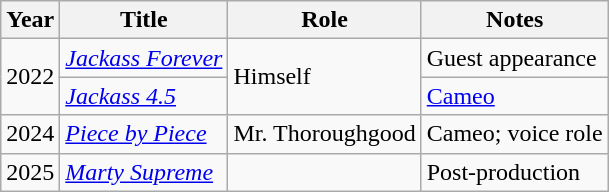<table class="wikitable">
<tr>
<th>Year</th>
<th>Title</th>
<th>Role</th>
<th>Notes</th>
</tr>
<tr>
<td rowspan="2">2022</td>
<td><em><a href='#'>Jackass Forever</a></em></td>
<td rowspan="2">Himself</td>
<td>Guest appearance</td>
</tr>
<tr>
<td><em><a href='#'>Jackass 4.5</a></em></td>
<td><a href='#'>Cameo</a></td>
</tr>
<tr>
<td>2024</td>
<td><em><a href='#'>Piece by Piece</a></em></td>
<td>Mr. Thoroughgood</td>
<td>Cameo; voice role</td>
</tr>
<tr>
<td>2025</td>
<td><em><a href='#'>Marty Supreme</a></em></td>
<td></td>
<td>Post-production</td>
</tr>
</table>
